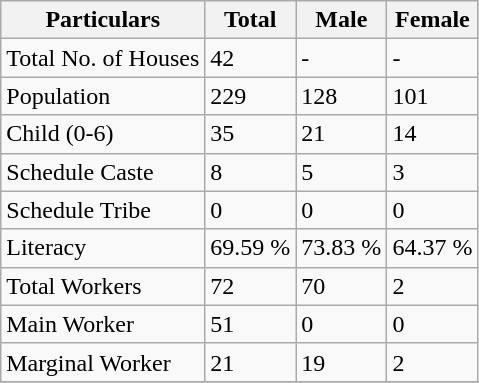<table class="wikitable sortable">
<tr>
<th>Particulars</th>
<th>Total</th>
<th>Male</th>
<th>Female</th>
</tr>
<tr>
<td>Total No. of Houses</td>
<td>42</td>
<td>-</td>
<td>-</td>
</tr>
<tr>
<td>Population</td>
<td>229</td>
<td>128</td>
<td>101</td>
</tr>
<tr>
<td>Child (0-6)</td>
<td>35</td>
<td>21</td>
<td>14</td>
</tr>
<tr>
<td>Schedule Caste</td>
<td>8</td>
<td>5</td>
<td>3</td>
</tr>
<tr>
<td>Schedule Tribe</td>
<td>0</td>
<td>0</td>
<td>0</td>
</tr>
<tr>
<td>Literacy</td>
<td>69.59 %</td>
<td>73.83 %</td>
<td>64.37 %</td>
</tr>
<tr>
<td>Total Workers</td>
<td>72</td>
<td>70</td>
<td>2</td>
</tr>
<tr>
<td>Main Worker</td>
<td>51</td>
<td>0</td>
<td>0</td>
</tr>
<tr>
<td>Marginal Worker</td>
<td>21</td>
<td>19</td>
<td>2</td>
</tr>
<tr>
</tr>
</table>
